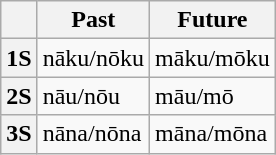<table class="wikitable">
<tr>
<th></th>
<th>Past</th>
<th>Future</th>
</tr>
<tr>
<th>1S</th>
<td>nāku/nōku</td>
<td>māku/mōku</td>
</tr>
<tr>
<th>2S</th>
<td>nāu/nōu</td>
<td>māu/mō</td>
</tr>
<tr>
<th>3S</th>
<td>nāna/nōna</td>
<td>māna/mōna</td>
</tr>
</table>
